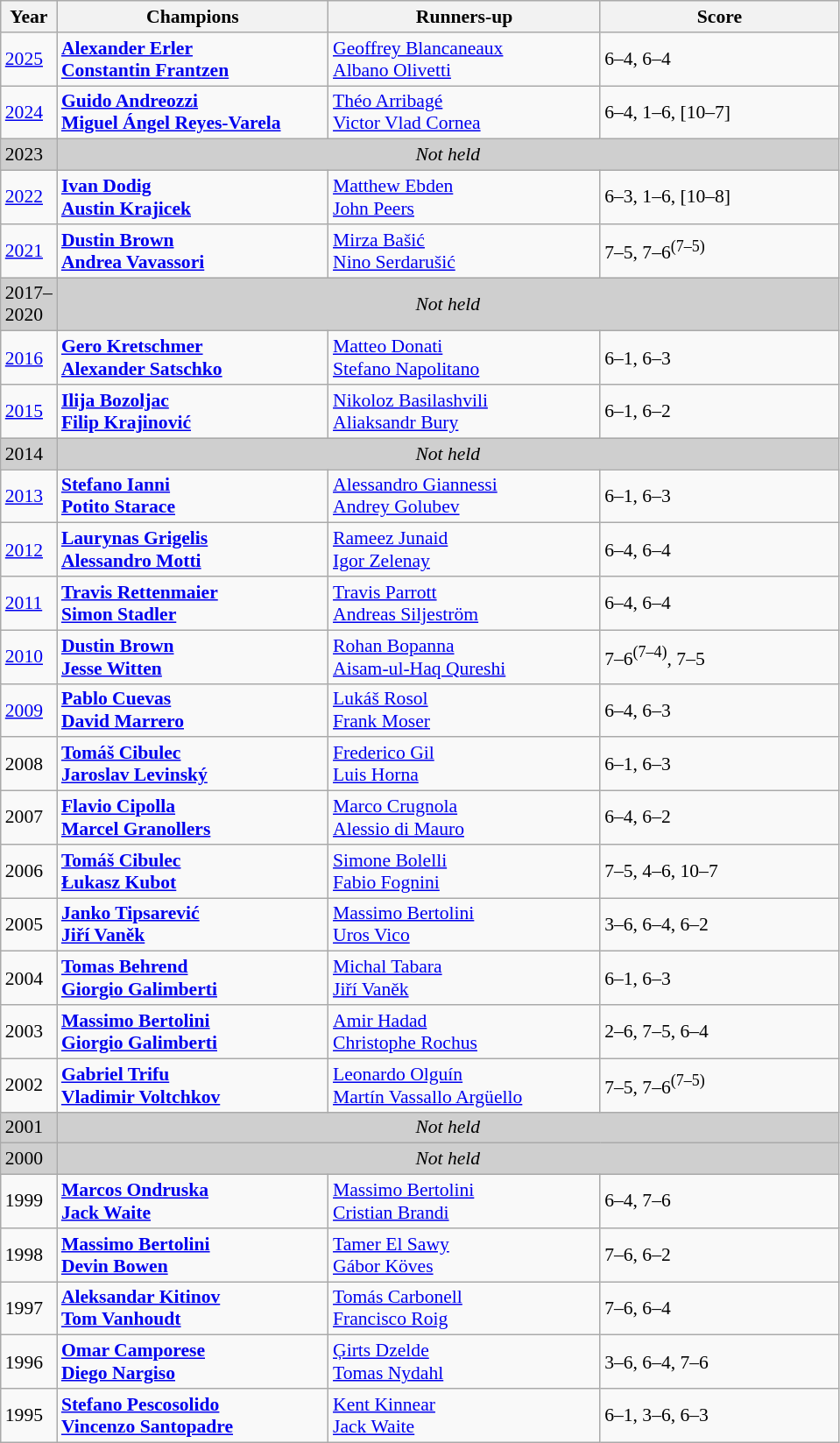<table class="wikitable nowrap" style="font-size:90%">
<tr>
<th>Year</th>
<th width="200">Champions</th>
<th width="200">Runners-up</th>
<th width="175">Score</th>
</tr>
<tr>
<td><a href='#'>2025</a></td>
<td> <strong><a href='#'>Alexander Erler</a></strong><br> <strong><a href='#'>Constantin Frantzen</a></strong></td>
<td> <a href='#'>Geoffrey Blancaneaux</a><br> <a href='#'>Albano Olivetti</a></td>
<td>6–4, 6–4</td>
</tr>
<tr>
<td><a href='#'>2024</a></td>
<td> <strong><a href='#'>Guido Andreozzi</a></strong><br> <strong><a href='#'>Miguel Ángel Reyes-Varela</a></strong></td>
<td> <a href='#'>Théo Arribagé</a><br> <a href='#'>Victor Vlad Cornea</a></td>
<td>6–4, 1–6, [10–7]</td>
</tr>
<tr>
<td style="background:#cfcfcf">2023</td>
<td colspan=3 align=center style="background:#cfcfcf"><em>Not held</em></td>
</tr>
<tr>
<td><a href='#'>2022</a></td>
<td> <strong><a href='#'>Ivan Dodig</a></strong><br> <strong><a href='#'>Austin Krajicek</a></strong></td>
<td> <a href='#'>Matthew Ebden</a><br> <a href='#'>John Peers</a></td>
<td>6–3, 1–6, [10–8]</td>
</tr>
<tr>
<td><a href='#'>2021</a></td>
<td> <strong><a href='#'>Dustin Brown</a></strong><br> <strong><a href='#'>Andrea Vavassori</a></strong></td>
<td> <a href='#'>Mirza Bašić</a><br> <a href='#'>Nino Serdarušić</a></td>
<td>7–5, 7–6<sup>(7–5)</sup></td>
</tr>
<tr>
<td style="background:#cfcfcf">2017–<br>2020</td>
<td colspan=3 align=center style="background:#cfcfcf"><em>Not held</em></td>
</tr>
<tr>
<td><a href='#'>2016</a></td>
<td> <strong><a href='#'>Gero Kretschmer</a></strong><br> <strong><a href='#'>Alexander Satschko</a></strong></td>
<td> <a href='#'>Matteo Donati</a><br> <a href='#'>Stefano Napolitano</a></td>
<td>6–1, 6–3</td>
</tr>
<tr>
<td><a href='#'>2015</a></td>
<td> <strong><a href='#'>Ilija Bozoljac</a></strong><br> <strong><a href='#'>Filip Krajinović</a></strong></td>
<td> <a href='#'>Nikoloz Basilashvili</a><br> <a href='#'>Aliaksandr Bury</a></td>
<td>6–1, 6–2</td>
</tr>
<tr>
<td style="background:#cfcfcf">2014</td>
<td colspan=3 align=center style="background:#cfcfcf"><em>Not held</em></td>
</tr>
<tr>
<td><a href='#'>2013</a></td>
<td> <strong><a href='#'>Stefano Ianni</a></strong><br> <strong><a href='#'>Potito Starace</a></strong></td>
<td> <a href='#'>Alessandro Giannessi</a><br> <a href='#'>Andrey Golubev</a></td>
<td>6–1, 6–3</td>
</tr>
<tr>
<td><a href='#'>2012</a></td>
<td> <strong><a href='#'>Laurynas Grigelis</a></strong><br> <strong><a href='#'>Alessandro Motti</a></strong></td>
<td> <a href='#'>Rameez Junaid</a><br> <a href='#'>Igor Zelenay</a></td>
<td>6–4, 6–4</td>
</tr>
<tr>
<td><a href='#'>2011</a></td>
<td> <strong><a href='#'>Travis Rettenmaier</a></strong><br> <strong><a href='#'>Simon Stadler</a></strong></td>
<td> <a href='#'>Travis Parrott</a><br> <a href='#'>Andreas Siljeström</a></td>
<td>6–4, 6–4</td>
</tr>
<tr>
<td><a href='#'>2010</a></td>
<td> <strong><a href='#'>Dustin Brown</a></strong><br> <strong><a href='#'>Jesse Witten</a></strong></td>
<td> <a href='#'>Rohan Bopanna</a><br> <a href='#'>Aisam-ul-Haq Qureshi</a></td>
<td>7–6<sup>(7–4)</sup>, 7–5</td>
</tr>
<tr>
<td><a href='#'>2009</a></td>
<td> <strong><a href='#'>Pablo Cuevas</a></strong><br> <strong><a href='#'>David Marrero</a></strong></td>
<td> <a href='#'>Lukáš Rosol</a><br> <a href='#'>Frank Moser</a></td>
<td>6–4, 6–3</td>
</tr>
<tr>
<td>2008</td>
<td> <strong><a href='#'>Tomáš Cibulec</a></strong> <br>  <strong><a href='#'>Jaroslav Levinský</a></strong></td>
<td> <a href='#'>Frederico Gil</a> <br>  <a href='#'>Luis Horna</a></td>
<td>6–1, 6–3</td>
</tr>
<tr>
<td>2007</td>
<td> <strong><a href='#'>Flavio Cipolla</a></strong> <br>  <strong><a href='#'>Marcel Granollers</a></strong></td>
<td> <a href='#'>Marco Crugnola</a> <br>  <a href='#'>Alessio di Mauro</a></td>
<td>6–4, 6–2</td>
</tr>
<tr>
<td>2006</td>
<td> <strong><a href='#'>Tomáš Cibulec</a></strong> <br>  <strong><a href='#'>Łukasz Kubot</a></strong></td>
<td> <a href='#'>Simone Bolelli</a> <br>  <a href='#'>Fabio Fognini</a></td>
<td>7–5, 4–6, 10–7</td>
</tr>
<tr>
<td>2005</td>
<td> <strong><a href='#'>Janko Tipsarević</a></strong> <br>  <strong><a href='#'>Jiří Vaněk</a></strong></td>
<td> <a href='#'>Massimo Bertolini</a> <br>  <a href='#'>Uros Vico</a></td>
<td>3–6, 6–4, 6–2</td>
</tr>
<tr>
<td>2004</td>
<td> <strong><a href='#'>Tomas Behrend</a></strong> <br>  <strong><a href='#'>Giorgio Galimberti</a></strong></td>
<td> <a href='#'>Michal Tabara</a> <br>  <a href='#'>Jiří Vaněk</a></td>
<td>6–1, 6–3</td>
</tr>
<tr>
<td>2003</td>
<td> <strong><a href='#'>Massimo Bertolini</a></strong> <br>  <strong><a href='#'>Giorgio Galimberti</a></strong></td>
<td> <a href='#'>Amir Hadad</a> <br>  <a href='#'>Christophe Rochus</a></td>
<td>2–6, 7–5, 6–4</td>
</tr>
<tr>
<td>2002</td>
<td> <strong><a href='#'>Gabriel Trifu</a></strong> <br>  <strong><a href='#'>Vladimir Voltchkov</a></strong></td>
<td> <a href='#'>Leonardo Olguín</a> <br>  <a href='#'>Martín Vassallo Argüello</a></td>
<td>7–5, 7–6<sup>(7–5)</sup></td>
</tr>
<tr>
<td style="background:#cfcfcf">2001</td>
<td colspan=3 align=center style="background:#cfcfcf"><em>Not held</em></td>
</tr>
<tr>
<td style="background:#cfcfcf">2000</td>
<td colspan=3 align=center style="background:#cfcfcf"><em>Not held</em></td>
</tr>
<tr>
<td>1999</td>
<td> <strong><a href='#'>Marcos Ondruska</a></strong> <br>  <strong><a href='#'>Jack Waite</a></strong></td>
<td> <a href='#'>Massimo Bertolini</a> <br>  <a href='#'>Cristian Brandi</a></td>
<td>6–4, 7–6</td>
</tr>
<tr>
<td>1998</td>
<td> <strong><a href='#'>Massimo Bertolini</a></strong> <br>  <strong><a href='#'>Devin Bowen</a></strong></td>
<td> <a href='#'>Tamer El Sawy</a> <br>  <a href='#'>Gábor Köves</a></td>
<td>7–6, 6–2</td>
</tr>
<tr>
<td>1997</td>
<td> <strong><a href='#'>Aleksandar Kitinov</a></strong> <br>  <strong><a href='#'>Tom Vanhoudt</a></strong></td>
<td> <a href='#'>Tomás Carbonell</a> <br>  <a href='#'>Francisco Roig</a></td>
<td>7–6, 6–4</td>
</tr>
<tr>
<td>1996</td>
<td> <strong><a href='#'>Omar Camporese</a></strong> <br>  <strong><a href='#'>Diego Nargiso</a></strong></td>
<td> <a href='#'>Ģirts Dzelde</a> <br>  <a href='#'>Tomas Nydahl</a></td>
<td>3–6, 6–4, 7–6</td>
</tr>
<tr>
<td>1995</td>
<td> <strong><a href='#'>Stefano Pescosolido</a></strong> <br>  <strong><a href='#'>Vincenzo Santopadre</a></strong></td>
<td> <a href='#'>Kent Kinnear</a> <br>  <a href='#'>Jack Waite</a></td>
<td>6–1, 3–6, 6–3</td>
</tr>
</table>
